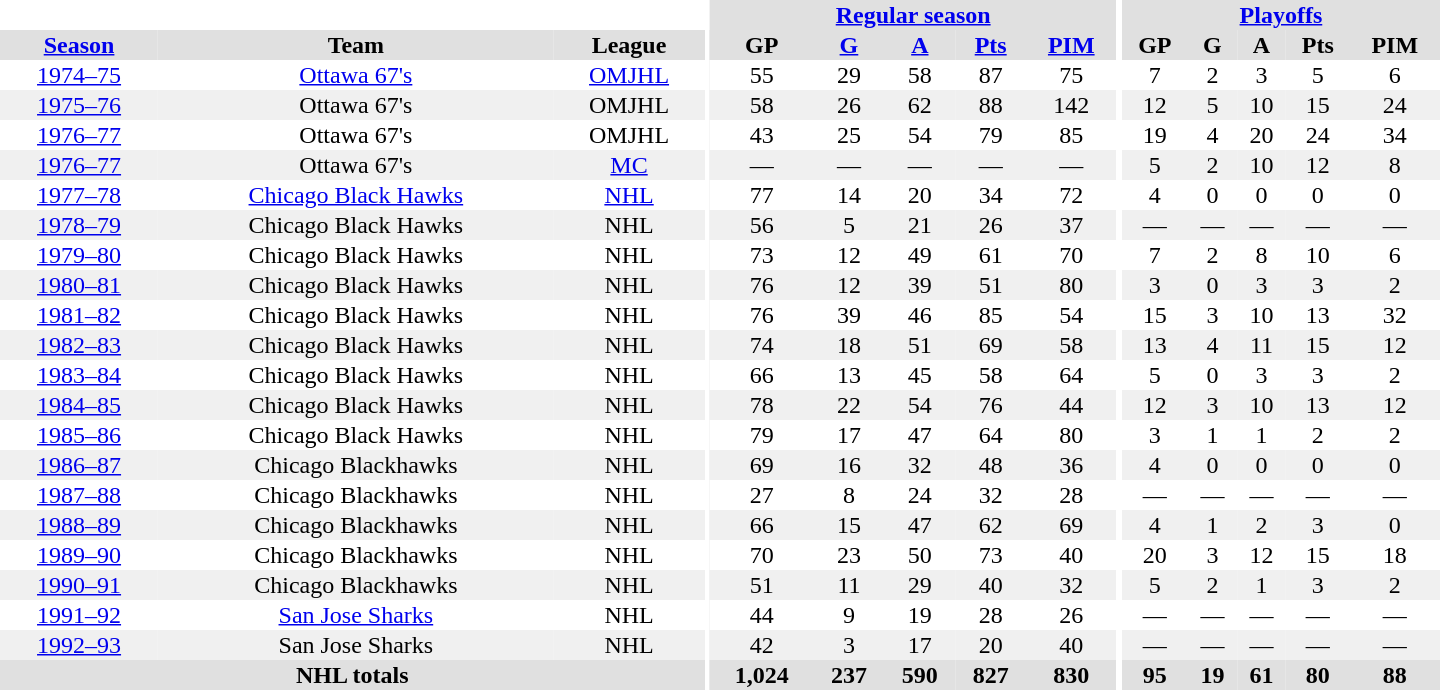<table border="0" cellpadding="1" cellspacing="0" style="text-align:center; width:60em">
<tr bgcolor="#e0e0e0">
<th colspan="3"  bgcolor="#ffffff"></th>
<th rowspan="99" bgcolor="#ffffff"></th>
<th colspan="5"><a href='#'>Regular season</a></th>
<th rowspan="99" bgcolor="#ffffff"></th>
<th colspan="5"><a href='#'>Playoffs</a></th>
</tr>
<tr bgcolor="#e0e0e0">
<th><a href='#'>Season</a></th>
<th>Team</th>
<th>League</th>
<th>GP</th>
<th><a href='#'>G</a></th>
<th><a href='#'>A</a></th>
<th><a href='#'>Pts</a></th>
<th><a href='#'>PIM</a></th>
<th>GP</th>
<th>G</th>
<th>A</th>
<th>Pts</th>
<th>PIM</th>
</tr>
<tr>
<td><a href='#'>1974–75</a></td>
<td><a href='#'>Ottawa 67's</a></td>
<td><a href='#'>OMJHL</a></td>
<td>55</td>
<td>29</td>
<td>58</td>
<td>87</td>
<td>75</td>
<td>7</td>
<td>2</td>
<td>3</td>
<td>5</td>
<td>6</td>
</tr>
<tr style="background:#f0f0f0;">
<td><a href='#'>1975–76</a></td>
<td>Ottawa 67's</td>
<td>OMJHL</td>
<td>58</td>
<td>26</td>
<td>62</td>
<td>88</td>
<td>142</td>
<td>12</td>
<td>5</td>
<td>10</td>
<td>15</td>
<td>24</td>
</tr>
<tr>
<td><a href='#'>1976–77</a></td>
<td>Ottawa 67's</td>
<td>OMJHL</td>
<td>43</td>
<td>25</td>
<td>54</td>
<td>79</td>
<td>85</td>
<td>19</td>
<td>4</td>
<td>20</td>
<td>24</td>
<td>34</td>
</tr>
<tr style="background:#f0f0f0;">
<td><a href='#'>1976–77</a></td>
<td>Ottawa 67's</td>
<td><a href='#'>MC</a></td>
<td>—</td>
<td>—</td>
<td>—</td>
<td>—</td>
<td>—</td>
<td>5</td>
<td>2</td>
<td>10</td>
<td>12</td>
<td>8</td>
</tr>
<tr>
<td><a href='#'>1977–78</a></td>
<td><a href='#'>Chicago Black Hawks</a></td>
<td><a href='#'>NHL</a></td>
<td>77</td>
<td>14</td>
<td>20</td>
<td>34</td>
<td>72</td>
<td>4</td>
<td>0</td>
<td>0</td>
<td>0</td>
<td>0</td>
</tr>
<tr style="background:#f0f0f0;">
<td><a href='#'>1978–79</a></td>
<td>Chicago Black Hawks</td>
<td>NHL</td>
<td>56</td>
<td>5</td>
<td>21</td>
<td>26</td>
<td>37</td>
<td>—</td>
<td>—</td>
<td>—</td>
<td>—</td>
<td>—</td>
</tr>
<tr>
<td><a href='#'>1979–80</a></td>
<td>Chicago Black Hawks</td>
<td>NHL</td>
<td>73</td>
<td>12</td>
<td>49</td>
<td>61</td>
<td>70</td>
<td>7</td>
<td>2</td>
<td>8</td>
<td>10</td>
<td>6</td>
</tr>
<tr style="background:#f0f0f0;">
<td><a href='#'>1980–81</a></td>
<td>Chicago Black Hawks</td>
<td>NHL</td>
<td>76</td>
<td>12</td>
<td>39</td>
<td>51</td>
<td>80</td>
<td>3</td>
<td>0</td>
<td>3</td>
<td>3</td>
<td>2</td>
</tr>
<tr>
<td><a href='#'>1981–82</a></td>
<td>Chicago Black Hawks</td>
<td>NHL</td>
<td>76</td>
<td>39</td>
<td>46</td>
<td>85</td>
<td>54</td>
<td>15</td>
<td>3</td>
<td>10</td>
<td>13</td>
<td>32</td>
</tr>
<tr style="background:#f0f0f0;">
<td><a href='#'>1982–83</a></td>
<td>Chicago Black Hawks</td>
<td>NHL</td>
<td>74</td>
<td>18</td>
<td>51</td>
<td>69</td>
<td>58</td>
<td>13</td>
<td>4</td>
<td>11</td>
<td>15</td>
<td>12</td>
</tr>
<tr>
<td><a href='#'>1983–84</a></td>
<td>Chicago Black Hawks</td>
<td>NHL</td>
<td>66</td>
<td>13</td>
<td>45</td>
<td>58</td>
<td>64</td>
<td>5</td>
<td>0</td>
<td>3</td>
<td>3</td>
<td>2</td>
</tr>
<tr style="background:#f0f0f0;">
<td><a href='#'>1984–85</a></td>
<td>Chicago Black Hawks</td>
<td>NHL</td>
<td>78</td>
<td>22</td>
<td>54</td>
<td>76</td>
<td>44</td>
<td>12</td>
<td>3</td>
<td>10</td>
<td>13</td>
<td>12</td>
</tr>
<tr>
<td><a href='#'>1985–86</a></td>
<td>Chicago Black Hawks</td>
<td>NHL</td>
<td>79</td>
<td>17</td>
<td>47</td>
<td>64</td>
<td>80</td>
<td>3</td>
<td>1</td>
<td>1</td>
<td>2</td>
<td>2</td>
</tr>
<tr style="background:#f0f0f0;">
<td><a href='#'>1986–87</a></td>
<td>Chicago Blackhawks</td>
<td>NHL</td>
<td>69</td>
<td>16</td>
<td>32</td>
<td>48</td>
<td>36</td>
<td>4</td>
<td>0</td>
<td>0</td>
<td>0</td>
<td>0</td>
</tr>
<tr>
<td><a href='#'>1987–88</a></td>
<td>Chicago Blackhawks</td>
<td>NHL</td>
<td>27</td>
<td>8</td>
<td>24</td>
<td>32</td>
<td>28</td>
<td>—</td>
<td>—</td>
<td>—</td>
<td>—</td>
<td>—</td>
</tr>
<tr style="background:#f0f0f0;">
<td><a href='#'>1988–89</a></td>
<td>Chicago Blackhawks</td>
<td>NHL</td>
<td>66</td>
<td>15</td>
<td>47</td>
<td>62</td>
<td>69</td>
<td>4</td>
<td>1</td>
<td>2</td>
<td>3</td>
<td>0</td>
</tr>
<tr>
<td><a href='#'>1989–90</a></td>
<td>Chicago Blackhawks</td>
<td>NHL</td>
<td>70</td>
<td>23</td>
<td>50</td>
<td>73</td>
<td>40</td>
<td>20</td>
<td>3</td>
<td>12</td>
<td>15</td>
<td>18</td>
</tr>
<tr style="background:#f0f0f0;">
<td><a href='#'>1990–91</a></td>
<td>Chicago Blackhawks</td>
<td>NHL</td>
<td>51</td>
<td>11</td>
<td>29</td>
<td>40</td>
<td>32</td>
<td>5</td>
<td>2</td>
<td>1</td>
<td>3</td>
<td>2</td>
</tr>
<tr>
<td><a href='#'>1991–92</a></td>
<td><a href='#'>San Jose Sharks</a></td>
<td>NHL</td>
<td>44</td>
<td>9</td>
<td>19</td>
<td>28</td>
<td>26</td>
<td>—</td>
<td>—</td>
<td>—</td>
<td>—</td>
<td>—</td>
</tr>
<tr style="background:#f0f0f0;">
<td><a href='#'>1992–93</a></td>
<td>San Jose Sharks</td>
<td>NHL</td>
<td>42</td>
<td>3</td>
<td>17</td>
<td>20</td>
<td>40</td>
<td>—</td>
<td>—</td>
<td>—</td>
<td>—</td>
<td>—</td>
</tr>
<tr style="background:#e0e0e0;">
<th colspan="3">NHL totals</th>
<th>1,024</th>
<th>237</th>
<th>590</th>
<th>827</th>
<th>830</th>
<th>95</th>
<th>19</th>
<th>61</th>
<th>80</th>
<th>88</th>
</tr>
</table>
